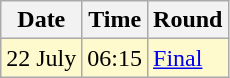<table class="wikitable">
<tr>
<th>Date</th>
<th>Time</th>
<th>Round</th>
</tr>
<tr style=background:lemonchiffon>
<td>22 July</td>
<td>06:15</td>
<td><a href='#'>Final</a></td>
</tr>
</table>
